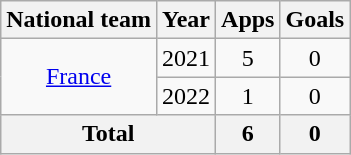<table class="wikitable" style="text-align: center;">
<tr>
<th>National team</th>
<th>Year</th>
<th>Apps</th>
<th>Goals</th>
</tr>
<tr>
<td rowspan=2><a href='#'>France</a></td>
<td>2021</td>
<td>5</td>
<td>0</td>
</tr>
<tr>
<td>2022</td>
<td>1</td>
<td>0</td>
</tr>
<tr>
<th colspan=2>Total</th>
<th>6</th>
<th>0</th>
</tr>
</table>
